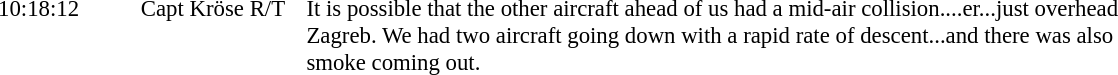<table style="margin:auto; border:none; font-size:95%;" cellpadding="1">
<tr>
<th style="width:6.0em;"></th>
<th style="width:7.0em;"></th>
<th style="width:37.0em;"></th>
</tr>
<tr style="vertical-align:top;">
<td>10:18:12</td>
<td>Capt Kröse R/T</td>
<td>It is possible that the other aircraft ahead of us had a mid-air collision....er...just overhead Zagreb. We had two aircraft going down with a rapid rate of descent...and there was also smoke coming out.</td>
</tr>
</table>
